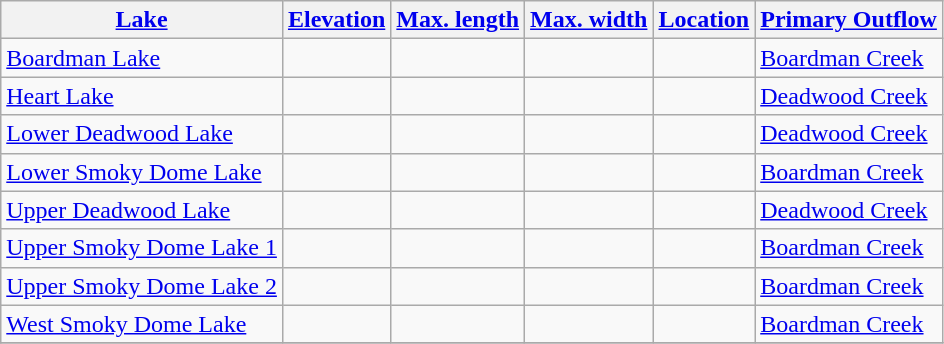<table class="wikitable sortable">
<tr>
<th><a href='#'>Lake</a></th>
<th><a href='#'>Elevation</a></th>
<th><a href='#'>Max. length</a></th>
<th><a href='#'>Max. width</a></th>
<th><a href='#'>Location</a></th>
<th><a href='#'>Primary Outflow</a></th>
</tr>
<tr>
<td><a href='#'>Boardman Lake</a></td>
<td></td>
<td></td>
<td></td>
<td></td>
<td><a href='#'>Boardman Creek</a></td>
</tr>
<tr>
<td><a href='#'>Heart Lake</a></td>
<td></td>
<td></td>
<td></td>
<td></td>
<td><a href='#'>Deadwood Creek</a></td>
</tr>
<tr>
<td><a href='#'>Lower Deadwood Lake</a></td>
<td></td>
<td></td>
<td></td>
<td></td>
<td><a href='#'>Deadwood Creek</a></td>
</tr>
<tr>
<td><a href='#'>Lower Smoky Dome Lake</a></td>
<td></td>
<td></td>
<td></td>
<td></td>
<td><a href='#'>Boardman Creek</a></td>
</tr>
<tr>
<td><a href='#'>Upper Deadwood Lake</a></td>
<td></td>
<td></td>
<td></td>
<td></td>
<td><a href='#'>Deadwood Creek</a></td>
</tr>
<tr>
<td><a href='#'>Upper Smoky Dome Lake 1</a></td>
<td></td>
<td></td>
<td></td>
<td></td>
<td><a href='#'>Boardman Creek</a></td>
</tr>
<tr>
<td><a href='#'>Upper Smoky Dome Lake 2</a></td>
<td></td>
<td></td>
<td></td>
<td></td>
<td><a href='#'>Boardman Creek</a></td>
</tr>
<tr>
<td><a href='#'>West Smoky Dome Lake</a></td>
<td></td>
<td></td>
<td></td>
<td></td>
<td><a href='#'>Boardman Creek</a></td>
</tr>
<tr>
</tr>
</table>
